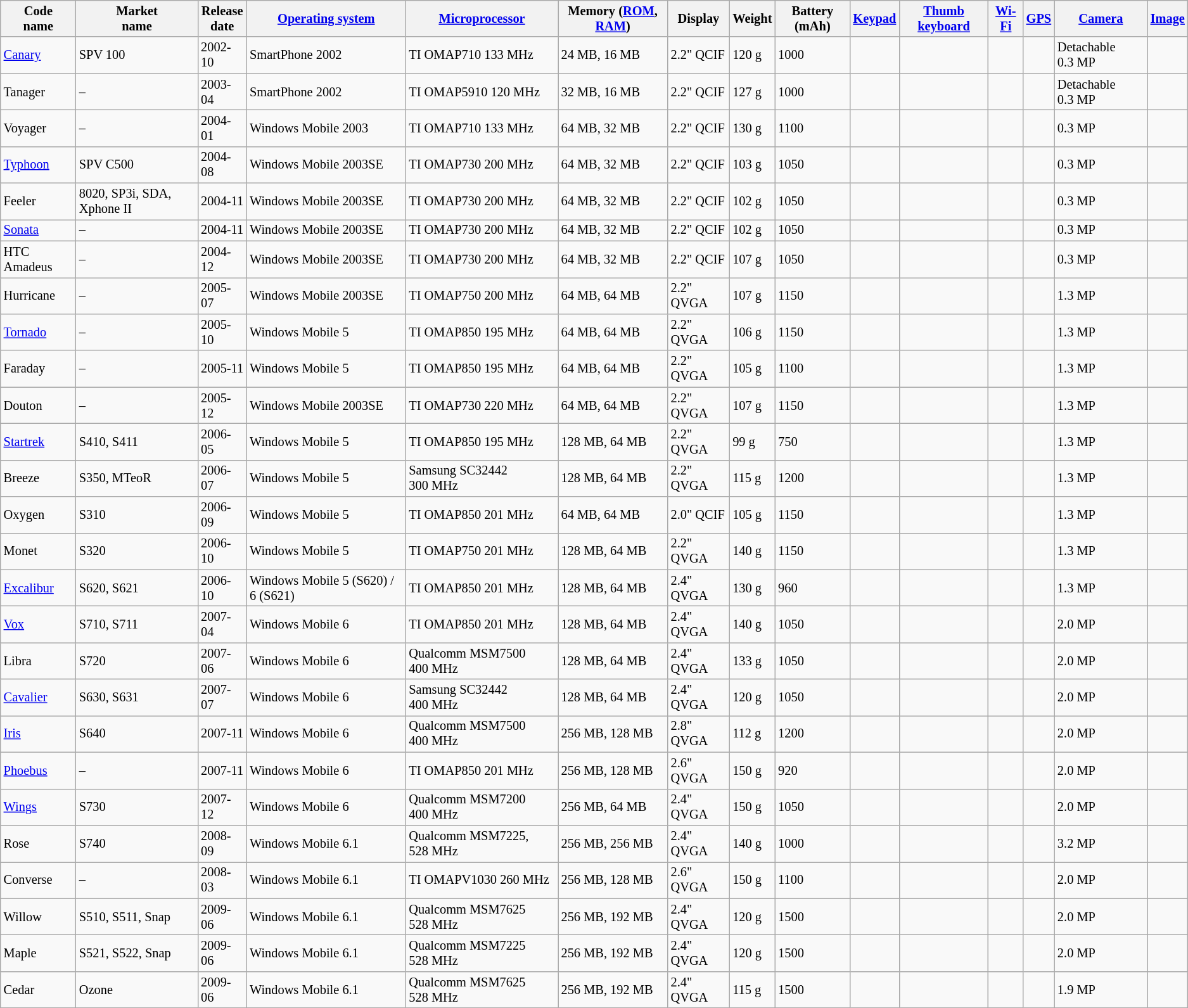<table class="wikitable sortable" style="font-size: 85%;">
<tr>
<th>Code<br>name</th>
<th>Market<br>name</th>
<th>Release<br>date</th>
<th><a href='#'>Operating system</a></th>
<th><a href='#'>Microprocessor</a></th>
<th>Memory (<a href='#'>ROM</a>, <a href='#'>RAM</a>)</th>
<th>Display</th>
<th>Weight</th>
<th>Battery (mAh)</th>
<th><a href='#'>Keypad</a></th>
<th><a href='#'>Thumb keyboard</a></th>
<th><a href='#'>Wi-Fi</a></th>
<th><a href='#'>GPS</a></th>
<th><a href='#'>Camera</a></th>
<th><a href='#'>Image</a></th>
</tr>
<tr>
<td><a href='#'>Canary</a></td>
<td>SPV 100</td>
<td>2002-10</td>
<td>SmartPhone 2002</td>
<td>TI OMAP710 133 MHz</td>
<td>24 MB, 16 MB</td>
<td>2.2" QCIF</td>
<td>120 g</td>
<td>1000</td>
<td></td>
<td></td>
<td></td>
<td></td>
<td>Detachable 0.3 MP</td>
<td></td>
</tr>
<tr>
<td>Tanager</td>
<td>–</td>
<td>2003-04</td>
<td>SmartPhone 2002</td>
<td>TI OMAP5910 120 MHz</td>
<td>32 MB, 16 MB</td>
<td>2.2" QCIF</td>
<td>127 g</td>
<td>1000</td>
<td></td>
<td></td>
<td></td>
<td></td>
<td>Detachable 0.3 MP</td>
<td></td>
</tr>
<tr>
<td>Voyager</td>
<td>–</td>
<td>2004-01</td>
<td>Windows Mobile 2003</td>
<td>TI OMAP710 133 MHz</td>
<td>64 MB, 32 MB</td>
<td>2.2" QCIF</td>
<td>130 g</td>
<td>1100</td>
<td></td>
<td></td>
<td></td>
<td></td>
<td>0.3 MP</td>
<td></td>
</tr>
<tr>
<td><a href='#'>Typhoon</a></td>
<td>SPV C500</td>
<td>2004-08</td>
<td>Windows Mobile 2003SE</td>
<td>TI OMAP730 200 MHz</td>
<td>64 MB, 32 MB</td>
<td>2.2" QCIF</td>
<td>103 g</td>
<td>1050</td>
<td></td>
<td></td>
<td></td>
<td></td>
<td>0.3 MP</td>
<td></td>
</tr>
<tr>
<td>Feeler</td>
<td>8020, SP3i, SDA, Xphone II</td>
<td>2004-11</td>
<td>Windows Mobile 2003SE</td>
<td>TI OMAP730 200 MHz</td>
<td>64 MB, 32 MB</td>
<td>2.2" QCIF</td>
<td>102 g</td>
<td>1050</td>
<td></td>
<td></td>
<td></td>
<td></td>
<td>0.3 MP</td>
<td></td>
</tr>
<tr>
<td><a href='#'>Sonata</a></td>
<td>–</td>
<td>2004-11</td>
<td>Windows Mobile 2003SE</td>
<td>TI OMAP730 200 MHz</td>
<td>64 MB, 32 MB</td>
<td>2.2" QCIF</td>
<td>102 g</td>
<td>1050</td>
<td></td>
<td></td>
<td></td>
<td></td>
<td>0.3 MP</td>
<td></td>
</tr>
<tr>
<td>HTC Amadeus</td>
<td>–</td>
<td>2004-12</td>
<td>Windows Mobile 2003SE</td>
<td>TI OMAP730 200 MHz</td>
<td>64 MB, 32 MB</td>
<td>2.2" QCIF</td>
<td>107 g</td>
<td>1050</td>
<td></td>
<td></td>
<td></td>
<td></td>
<td>0.3 MP</td>
<td></td>
</tr>
<tr>
<td>Hurricane</td>
<td>–</td>
<td>2005-07</td>
<td>Windows Mobile 2003SE</td>
<td>TI OMAP750 200 MHz</td>
<td>64 MB, 64 MB</td>
<td>2.2" QVGA</td>
<td>107 g</td>
<td>1150</td>
<td></td>
<td></td>
<td></td>
<td></td>
<td>1.3 MP</td>
<td></td>
</tr>
<tr>
<td><a href='#'>Tornado</a></td>
<td>–</td>
<td>2005-10</td>
<td>Windows Mobile 5</td>
<td>TI OMAP850 195 MHz</td>
<td>64 MB, 64 MB</td>
<td>2.2" QVGA</td>
<td>106 g</td>
<td>1150</td>
<td></td>
<td></td>
<td></td>
<td></td>
<td>1.3 MP</td>
<td></td>
</tr>
<tr>
<td>Faraday</td>
<td>–</td>
<td>2005-11</td>
<td>Windows Mobile 5</td>
<td>TI OMAP850 195 MHz</td>
<td>64 MB, 64 MB</td>
<td>2.2" QVGA</td>
<td>105 g</td>
<td>1100</td>
<td></td>
<td></td>
<td></td>
<td></td>
<td>1.3 MP</td>
<td></td>
</tr>
<tr>
<td>Douton</td>
<td>–</td>
<td>2005-12</td>
<td>Windows Mobile 2003SE</td>
<td>TI OMAP730 220 MHz</td>
<td>64 MB, 64 MB</td>
<td>2.2" QVGA</td>
<td>107 g</td>
<td>1150</td>
<td></td>
<td></td>
<td></td>
<td></td>
<td>1.3 MP</td>
<td></td>
</tr>
<tr>
<td><a href='#'>Startrek</a></td>
<td>S410, S411</td>
<td>2006-05</td>
<td>Windows Mobile 5</td>
<td>TI OMAP850 195 MHz</td>
<td>128 MB, 64 MB</td>
<td>2.2" QVGA</td>
<td>99 g</td>
<td>750</td>
<td></td>
<td></td>
<td></td>
<td></td>
<td>1.3 MP</td>
<td></td>
</tr>
<tr>
<td>Breeze</td>
<td>S350, MTeoR</td>
<td>2006-07</td>
<td>Windows Mobile 5</td>
<td>Samsung SC32442 300 MHz</td>
<td>128 MB, 64 MB</td>
<td>2.2" QVGA</td>
<td>115 g</td>
<td>1200</td>
<td></td>
<td></td>
<td></td>
<td></td>
<td>1.3 MP</td>
<td></td>
</tr>
<tr>
<td>Oxygen</td>
<td>S310</td>
<td>2006-09</td>
<td>Windows Mobile 5</td>
<td>TI OMAP850 201 MHz</td>
<td>64 MB, 64 MB</td>
<td>2.0" QCIF</td>
<td>105 g</td>
<td>1150</td>
<td></td>
<td></td>
<td></td>
<td></td>
<td>1.3 MP</td>
<td></td>
</tr>
<tr>
<td>Monet</td>
<td>S320</td>
<td>2006-10</td>
<td>Windows Mobile 5</td>
<td>TI OMAP750 201 MHz</td>
<td>128 MB, 64 MB</td>
<td>2.2" QVGA</td>
<td>140 g</td>
<td>1150</td>
<td></td>
<td></td>
<td></td>
<td></td>
<td>1.3 MP</td>
<td></td>
</tr>
<tr>
<td><a href='#'>Excalibur</a></td>
<td>S620, S621</td>
<td>2006-10</td>
<td>Windows Mobile 5 (S620) / 6 (S621)</td>
<td>TI OMAP850 201 MHz</td>
<td>128 MB, 64 MB</td>
<td>2.4" QVGA</td>
<td>130 g</td>
<td>960</td>
<td></td>
<td></td>
<td></td>
<td></td>
<td>1.3 MP</td>
<td></td>
</tr>
<tr>
<td><a href='#'>Vox</a></td>
<td>S710, S711</td>
<td>2007-04</td>
<td>Windows Mobile 6</td>
<td>TI OMAP850 201 MHz</td>
<td>128 MB, 64 MB</td>
<td>2.4" QVGA</td>
<td>140 g</td>
<td>1050</td>
<td></td>
<td></td>
<td></td>
<td></td>
<td>2.0 MP</td>
<td></td>
</tr>
<tr>
<td>Libra</td>
<td>S720</td>
<td>2007-06</td>
<td>Windows Mobile 6</td>
<td>Qualcomm MSM7500 400 MHz</td>
<td>128 MB, 64 MB</td>
<td>2.4" QVGA</td>
<td>133 g</td>
<td>1050</td>
<td></td>
<td></td>
<td></td>
<td></td>
<td>2.0 MP</td>
<td></td>
</tr>
<tr>
<td><a href='#'>Cavalier</a></td>
<td>S630, S631</td>
<td>2007-07</td>
<td>Windows Mobile 6</td>
<td>Samsung SC32442 400 MHz</td>
<td>128 MB, 64 MB</td>
<td>2.4" QVGA</td>
<td>120 g</td>
<td>1050</td>
<td></td>
<td></td>
<td></td>
<td></td>
<td>2.0 MP</td>
<td></td>
</tr>
<tr>
<td><a href='#'>Iris</a></td>
<td>S640</td>
<td>2007-11</td>
<td>Windows Mobile 6</td>
<td>Qualcomm MSM7500 400 MHz</td>
<td>256 MB, 128 MB</td>
<td>2.8" QVGA</td>
<td>112 g</td>
<td>1200</td>
<td></td>
<td></td>
<td></td>
<td></td>
<td>2.0 MP</td>
<td></td>
</tr>
<tr>
<td><a href='#'>Phoebus</a></td>
<td>–</td>
<td>2007-11</td>
<td>Windows Mobile 6</td>
<td>TI OMAP850 201 MHz</td>
<td>256 MB, 128 MB</td>
<td>2.6" QVGA</td>
<td>150 g</td>
<td>920</td>
<td></td>
<td></td>
<td></td>
<td></td>
<td>2.0 MP</td>
<td></td>
</tr>
<tr>
<td><a href='#'>Wings</a></td>
<td>S730</td>
<td>2007-12</td>
<td>Windows Mobile 6</td>
<td>Qualcomm MSM7200 400 MHz</td>
<td>256 MB, 64 MB</td>
<td>2.4" QVGA</td>
<td>150 g</td>
<td>1050</td>
<td></td>
<td></td>
<td></td>
<td></td>
<td>2.0 MP</td>
<td></td>
</tr>
<tr>
<td>Rose</td>
<td>S740</td>
<td>2008-09</td>
<td>Windows Mobile 6.1</td>
<td>Qualcomm MSM7225, 528 MHz</td>
<td>256 MB, 256 MB</td>
<td>2.4" QVGA</td>
<td>140 g</td>
<td>1000</td>
<td></td>
<td></td>
<td></td>
<td></td>
<td>3.2 MP</td>
<td></td>
</tr>
<tr>
<td>Converse</td>
<td>–</td>
<td>2008-03</td>
<td>Windows Mobile 6.1</td>
<td>TI OMAPV1030 260 MHz</td>
<td>256 MB, 128 MB</td>
<td>2.6" QVGA</td>
<td>150 g</td>
<td>1100</td>
<td></td>
<td></td>
<td></td>
<td></td>
<td>2.0 MP</td>
<td></td>
</tr>
<tr>
<td>Willow</td>
<td>S510, S511, Snap</td>
<td>2009-06</td>
<td>Windows Mobile 6.1</td>
<td>Qualcomm MSM7625 528 MHz</td>
<td>256 MB, 192 MB</td>
<td>2.4" QVGA</td>
<td>120 g</td>
<td>1500</td>
<td></td>
<td></td>
<td></td>
<td></td>
<td>2.0 MP</td>
<td></td>
</tr>
<tr>
<td>Maple</td>
<td>S521, S522, Snap</td>
<td>2009-06</td>
<td>Windows Mobile 6.1</td>
<td>Qualcomm MSM7225 528 MHz</td>
<td>256 MB, 192 MB</td>
<td>2.4" QVGA</td>
<td>120 g</td>
<td>1500</td>
<td></td>
<td></td>
<td></td>
<td></td>
<td>2.0 MP</td>
<td></td>
</tr>
<tr>
<td>Cedar</td>
<td>Ozone</td>
<td>2009-06</td>
<td>Windows Mobile 6.1</td>
<td>Qualcomm MSM7625 528 MHz</td>
<td>256 MB, 192 MB</td>
<td>2.4" QVGA</td>
<td>115 g</td>
<td>1500</td>
<td></td>
<td></td>
<td></td>
<td></td>
<td>1.9 MP</td>
<td></td>
</tr>
</table>
